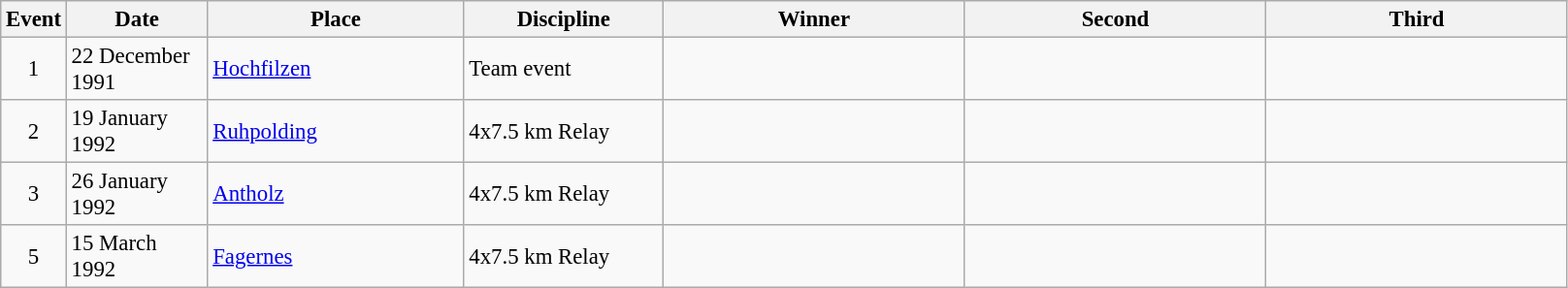<table class="wikitable" style="font-size:95%;">
<tr>
<th width="30">Event</th>
<th width="90">Date</th>
<th width="169">Place</th>
<th width="130">Discipline</th>
<th width="200">Winner</th>
<th width="200">Second</th>
<th width="200">Third</th>
</tr>
<tr>
<td align=center>1</td>
<td>22 December 1991</td>
<td> <a href='#'>Hochfilzen</a></td>
<td>Team event</td>
<td></td>
<td></td>
<td></td>
</tr>
<tr>
<td align=center>2</td>
<td>19 January 1992</td>
<td> <a href='#'>Ruhpolding</a></td>
<td>4x7.5 km Relay</td>
<td></td>
<td></td>
<td></td>
</tr>
<tr>
<td align=center>3</td>
<td>26 January 1992</td>
<td> <a href='#'>Antholz</a></td>
<td>4x7.5 km Relay</td>
<td></td>
<td></td>
<td></td>
</tr>
<tr>
<td align=center>5</td>
<td>15 March 1992</td>
<td> <a href='#'>Fagernes</a></td>
<td>4x7.5 km Relay</td>
<td></td>
<td></td>
<td></td>
</tr>
</table>
